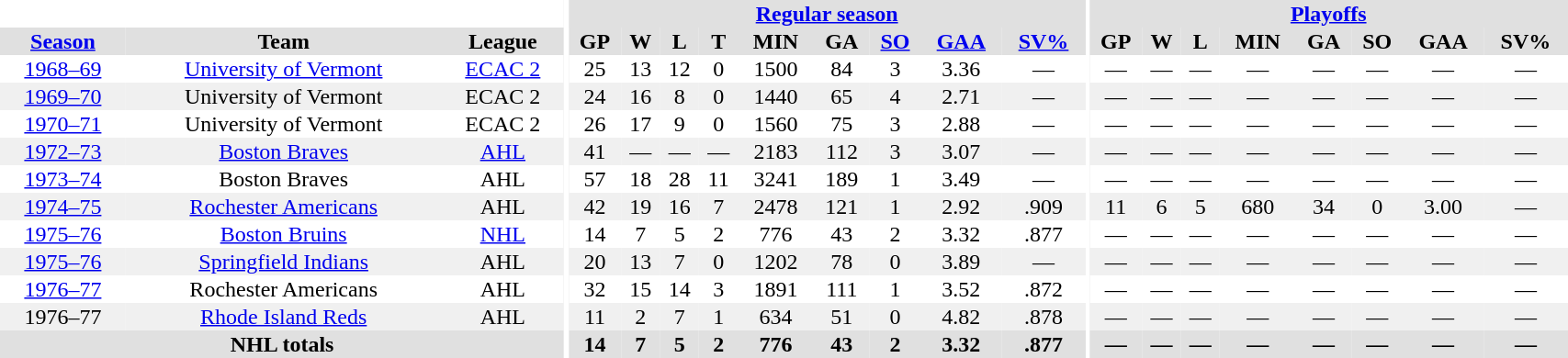<table border="0" cellpadding="1" cellspacing="0" style="width:90%; text-align:center;">
<tr bgcolor="#e0e0e0">
<th colspan="3" bgcolor="#ffffff"></th>
<th rowspan="99" bgcolor="#ffffff"></th>
<th colspan="9" bgcolor="#e0e0e0"><a href='#'>Regular season</a></th>
<th rowspan="99" bgcolor="#ffffff"></th>
<th colspan="8" bgcolor="#e0e0e0"><a href='#'>Playoffs</a></th>
</tr>
<tr bgcolor="#e0e0e0">
<th><a href='#'>Season</a></th>
<th>Team</th>
<th>League</th>
<th>GP</th>
<th>W</th>
<th>L</th>
<th>T</th>
<th>MIN</th>
<th>GA</th>
<th><a href='#'>SO</a></th>
<th><a href='#'>GAA</a></th>
<th><a href='#'>SV%</a></th>
<th>GP</th>
<th>W</th>
<th>L</th>
<th>MIN</th>
<th>GA</th>
<th>SO</th>
<th>GAA</th>
<th>SV%</th>
</tr>
<tr>
<td><a href='#'>1968–69</a></td>
<td><a href='#'>University of Vermont</a></td>
<td><a href='#'>ECAC 2</a></td>
<td>25</td>
<td>13</td>
<td>12</td>
<td>0</td>
<td>1500</td>
<td>84</td>
<td>3</td>
<td>3.36</td>
<td>—</td>
<td>—</td>
<td>—</td>
<td>—</td>
<td>—</td>
<td>—</td>
<td>—</td>
<td>—</td>
<td>—</td>
</tr>
<tr bgcolor="#f0f0f0">
<td><a href='#'>1969–70</a></td>
<td>University of Vermont</td>
<td>ECAC 2</td>
<td>24</td>
<td>16</td>
<td>8</td>
<td>0</td>
<td>1440</td>
<td>65</td>
<td>4</td>
<td>2.71</td>
<td>—</td>
<td>—</td>
<td>—</td>
<td>—</td>
<td>—</td>
<td>—</td>
<td>—</td>
<td>—</td>
<td>—</td>
</tr>
<tr>
<td><a href='#'>1970–71</a></td>
<td>University of Vermont</td>
<td>ECAC 2</td>
<td>26</td>
<td>17</td>
<td>9</td>
<td>0</td>
<td>1560</td>
<td>75</td>
<td>3</td>
<td>2.88</td>
<td>—</td>
<td>—</td>
<td>—</td>
<td>—</td>
<td>—</td>
<td>—</td>
<td>—</td>
<td>—</td>
<td>—</td>
</tr>
<tr bgcolor="#f0f0f0">
<td><a href='#'>1972–73</a></td>
<td><a href='#'>Boston Braves</a></td>
<td><a href='#'>AHL</a></td>
<td>41</td>
<td>—</td>
<td>—</td>
<td>—</td>
<td>2183</td>
<td>112</td>
<td>3</td>
<td>3.07</td>
<td>—</td>
<td>—</td>
<td>—</td>
<td>—</td>
<td>—</td>
<td>—</td>
<td>—</td>
<td>—</td>
<td>—</td>
</tr>
<tr>
<td><a href='#'>1973–74</a></td>
<td>Boston Braves</td>
<td>AHL</td>
<td>57</td>
<td>18</td>
<td>28</td>
<td>11</td>
<td>3241</td>
<td>189</td>
<td>1</td>
<td>3.49</td>
<td>—</td>
<td>—</td>
<td>—</td>
<td>—</td>
<td>—</td>
<td>—</td>
<td>—</td>
<td>—</td>
<td>—</td>
</tr>
<tr bgcolor="#f0f0f0">
<td><a href='#'>1974–75</a></td>
<td><a href='#'>Rochester Americans</a></td>
<td>AHL</td>
<td>42</td>
<td>19</td>
<td>16</td>
<td>7</td>
<td>2478</td>
<td>121</td>
<td>1</td>
<td>2.92</td>
<td>.909</td>
<td>11</td>
<td>6</td>
<td>5</td>
<td>680</td>
<td>34</td>
<td>0</td>
<td>3.00</td>
<td>—</td>
</tr>
<tr>
<td><a href='#'>1975–76</a></td>
<td><a href='#'>Boston Bruins</a></td>
<td><a href='#'>NHL</a></td>
<td>14</td>
<td>7</td>
<td>5</td>
<td>2</td>
<td>776</td>
<td>43</td>
<td>2</td>
<td>3.32</td>
<td>.877</td>
<td>—</td>
<td>—</td>
<td>—</td>
<td>—</td>
<td>—</td>
<td>—</td>
<td>—</td>
<td>—</td>
</tr>
<tr bgcolor="#f0f0f0">
<td><a href='#'>1975–76</a></td>
<td><a href='#'>Springfield Indians</a></td>
<td>AHL</td>
<td>20</td>
<td>13</td>
<td>7</td>
<td>0</td>
<td>1202</td>
<td>78</td>
<td>0</td>
<td>3.89</td>
<td>—</td>
<td>—</td>
<td>—</td>
<td>—</td>
<td>—</td>
<td>—</td>
<td>—</td>
<td>—</td>
<td>—</td>
</tr>
<tr>
<td><a href='#'>1976–77</a></td>
<td>Rochester Americans</td>
<td>AHL</td>
<td>32</td>
<td>15</td>
<td>14</td>
<td>3</td>
<td>1891</td>
<td>111</td>
<td>1</td>
<td>3.52</td>
<td>.872</td>
<td>—</td>
<td>—</td>
<td>—</td>
<td>—</td>
<td>—</td>
<td>—</td>
<td>—</td>
<td>—</td>
</tr>
<tr bgcolor="#f0f0f0">
<td>1976–77</td>
<td><a href='#'>Rhode Island Reds</a></td>
<td>AHL</td>
<td>11</td>
<td>2</td>
<td>7</td>
<td>1</td>
<td>634</td>
<td>51</td>
<td>0</td>
<td>4.82</td>
<td>.878</td>
<td>—</td>
<td>—</td>
<td>—</td>
<td>—</td>
<td>—</td>
<td>—</td>
<td>—</td>
<td>—</td>
</tr>
<tr bgcolor="#e0e0e0">
<th colspan=3>NHL totals</th>
<th>14</th>
<th>7</th>
<th>5</th>
<th>2</th>
<th>776</th>
<th>43</th>
<th>2</th>
<th>3.32</th>
<th>.877</th>
<th>—</th>
<th>—</th>
<th>—</th>
<th>—</th>
<th>—</th>
<th>—</th>
<th>—</th>
<th>—</th>
</tr>
</table>
